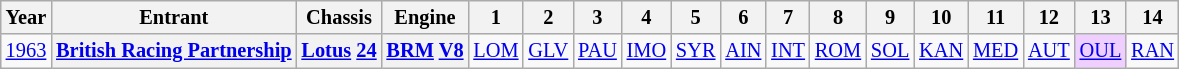<table class="wikitable" style="text-align:center; font-size:85%">
<tr>
<th>Year</th>
<th>Entrant</th>
<th>Chassis</th>
<th>Engine</th>
<th>1</th>
<th>2</th>
<th>3</th>
<th>4</th>
<th>5</th>
<th>6</th>
<th>7</th>
<th>8</th>
<th>9</th>
<th>10</th>
<th>11</th>
<th>12</th>
<th>13</th>
<th>14</th>
</tr>
<tr>
<td><a href='#'>1963</a></td>
<th><a href='#'>British Racing Partnership</a></th>
<th><a href='#'>Lotus</a> <a href='#'>24</a></th>
<th><a href='#'>BRM</a> <a href='#'>V8</a></th>
<td><a href='#'>LOM</a></td>
<td><a href='#'>GLV</a></td>
<td><a href='#'>PAU</a></td>
<td><a href='#'>IMO</a></td>
<td><a href='#'>SYR</a></td>
<td><a href='#'>AIN</a></td>
<td><a href='#'>INT</a></td>
<td><a href='#'>ROM</a></td>
<td><a href='#'>SOL</a></td>
<td><a href='#'>KAN</a></td>
<td><a href='#'>MED</a></td>
<td><a href='#'>AUT</a></td>
<td style="background:#EFCFFF;"><a href='#'>OUL</a><br></td>
<td><a href='#'>RAN</a></td>
</tr>
</table>
